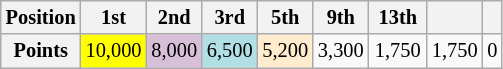<table class="wikitable" style="font-size:85%; text-align:center">
<tr>
<th>Position</th>
<th bgcolor=yellow> 1st </th>
<th bgcolor=thistle> 2nd </th>
<th bgcolor=#B0E0E6> 3rd </th>
<th bgcolor=ffebcd> 5th </th>
<th> 9th </th>
<th> 13th </th>
<th>  </th>
<th>  </th>
</tr>
<tr>
<th>Points</th>
<td bgcolor=yellow>10,000</td>
<td bgcolor=thistle>8,000</td>
<td bgcolor=#B0E0E6>6,500</td>
<td bgcolor=ffebcd>5,200</td>
<td>3,300</td>
<td>1,750</td>
<td>1,750</td>
<td>0</td>
</tr>
</table>
